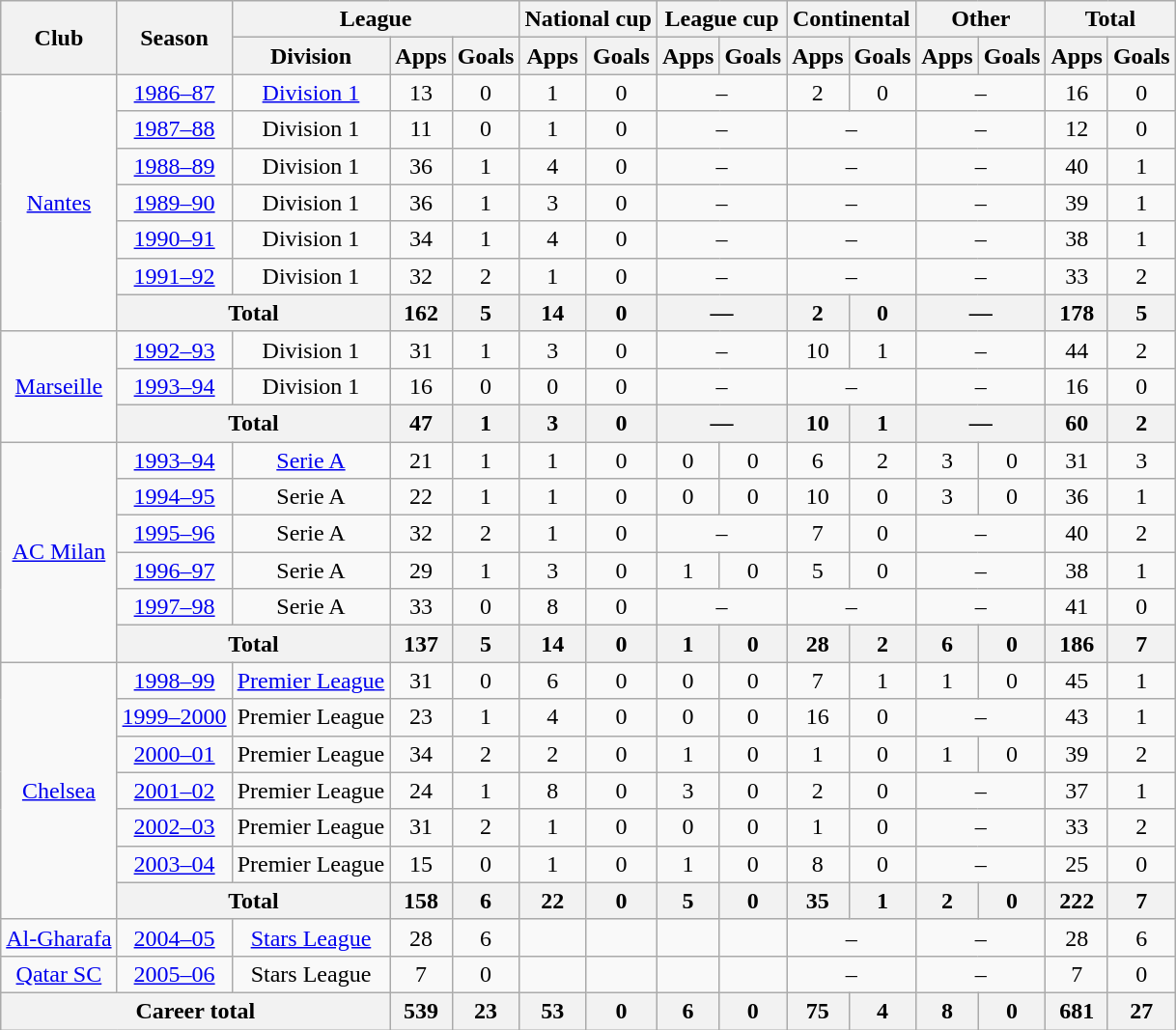<table class="wikitable" style="text-align: center;">
<tr>
<th rowspan="2">Club</th>
<th rowspan="2">Season</th>
<th colspan="3">League</th>
<th colspan="2">National cup</th>
<th colspan="2">League cup</th>
<th colspan="2">Continental</th>
<th colspan="2">Other</th>
<th colspan="2">Total</th>
</tr>
<tr>
<th>Division</th>
<th>Apps</th>
<th>Goals</th>
<th>Apps</th>
<th>Goals</th>
<th>Apps</th>
<th>Goals</th>
<th>Apps</th>
<th>Goals</th>
<th>Apps</th>
<th>Goals</th>
<th>Apps</th>
<th>Goals</th>
</tr>
<tr>
<td rowspan="7"><a href='#'>Nantes</a></td>
<td><a href='#'>1986–87</a></td>
<td><a href='#'>Division 1</a></td>
<td>13</td>
<td>0</td>
<td>1</td>
<td>0</td>
<td colspan="2">–</td>
<td>2</td>
<td>0</td>
<td colspan="2">–</td>
<td>16</td>
<td>0</td>
</tr>
<tr>
<td><a href='#'>1987–88</a></td>
<td>Division 1</td>
<td>11</td>
<td>0</td>
<td>1</td>
<td>0</td>
<td colspan="2">–</td>
<td colspan="2">–</td>
<td colspan="2">–</td>
<td>12</td>
<td>0</td>
</tr>
<tr>
<td><a href='#'>1988–89</a></td>
<td>Division 1</td>
<td>36</td>
<td>1</td>
<td>4</td>
<td>0</td>
<td colspan="2">–</td>
<td colspan="2">–</td>
<td colspan="2">–</td>
<td>40</td>
<td>1</td>
</tr>
<tr>
<td><a href='#'>1989–90</a></td>
<td>Division 1</td>
<td>36</td>
<td>1</td>
<td>3</td>
<td>0</td>
<td colspan="2">–</td>
<td colspan="2">–</td>
<td colspan="2">–</td>
<td>39</td>
<td>1</td>
</tr>
<tr>
<td><a href='#'>1990–91</a></td>
<td>Division 1</td>
<td>34</td>
<td>1</td>
<td>4</td>
<td>0</td>
<td colspan="2">–</td>
<td colspan="2">–</td>
<td colspan="2">–</td>
<td>38</td>
<td>1</td>
</tr>
<tr>
<td><a href='#'>1991–92</a></td>
<td>Division 1</td>
<td>32</td>
<td>2</td>
<td>1</td>
<td>0</td>
<td colspan="2">–</td>
<td colspan="2">–</td>
<td colspan="2">–</td>
<td>33</td>
<td>2</td>
</tr>
<tr>
<th colspan="2">Total</th>
<th>162</th>
<th>5</th>
<th>14</th>
<th>0</th>
<th colspan="2">—</th>
<th>2</th>
<th>0</th>
<th colspan="2">—</th>
<th>178</th>
<th>5</th>
</tr>
<tr>
<td rowspan="3"><a href='#'>Marseille</a></td>
<td><a href='#'>1992–93</a></td>
<td>Division 1</td>
<td>31</td>
<td>1</td>
<td>3</td>
<td>0</td>
<td colspan="2">–</td>
<td>10</td>
<td>1</td>
<td colspan="2">–</td>
<td>44</td>
<td>2</td>
</tr>
<tr>
<td><a href='#'>1993–94</a></td>
<td>Division 1</td>
<td>16</td>
<td>0</td>
<td>0</td>
<td>0</td>
<td colspan="2">–</td>
<td colspan="2">–</td>
<td colspan="2">–</td>
<td>16</td>
<td>0</td>
</tr>
<tr>
<th colspan="2">Total</th>
<th>47</th>
<th>1</th>
<th>3</th>
<th>0</th>
<th colspan="2">—</th>
<th>10</th>
<th>1</th>
<th colspan="2">—</th>
<th>60</th>
<th>2</th>
</tr>
<tr>
<td rowspan="6"><a href='#'>AC Milan</a></td>
<td><a href='#'>1993–94</a></td>
<td><a href='#'>Serie A</a></td>
<td>21</td>
<td>1</td>
<td>1</td>
<td>0</td>
<td>0</td>
<td>0</td>
<td>6</td>
<td>2</td>
<td>3</td>
<td>0</td>
<td>31</td>
<td>3</td>
</tr>
<tr>
<td><a href='#'>1994–95</a></td>
<td>Serie A</td>
<td>22</td>
<td>1</td>
<td>1</td>
<td>0</td>
<td>0</td>
<td>0</td>
<td>10</td>
<td>0</td>
<td>3</td>
<td>0</td>
<td>36</td>
<td>1</td>
</tr>
<tr>
<td><a href='#'>1995–96</a></td>
<td>Serie A</td>
<td>32</td>
<td>2</td>
<td>1</td>
<td>0</td>
<td colspan="2">–</td>
<td>7</td>
<td>0</td>
<td colspan="2">–</td>
<td>40</td>
<td>2</td>
</tr>
<tr>
<td><a href='#'>1996–97</a></td>
<td>Serie A</td>
<td>29</td>
<td>1</td>
<td>3</td>
<td>0</td>
<td>1</td>
<td>0</td>
<td>5</td>
<td>0</td>
<td colspan="2">–</td>
<td>38</td>
<td>1</td>
</tr>
<tr>
<td><a href='#'>1997–98</a></td>
<td>Serie A</td>
<td>33</td>
<td>0</td>
<td>8</td>
<td>0</td>
<td colspan="2">–</td>
<td colspan="2">–</td>
<td colspan="2">–</td>
<td>41</td>
<td>0</td>
</tr>
<tr>
<th colspan="2">Total</th>
<th>137</th>
<th>5</th>
<th>14</th>
<th>0</th>
<th>1</th>
<th>0</th>
<th>28</th>
<th>2</th>
<th>6</th>
<th>0</th>
<th>186</th>
<th>7</th>
</tr>
<tr>
<td rowspan="7"><a href='#'>Chelsea</a></td>
<td><a href='#'>1998–99</a></td>
<td><a href='#'>Premier League</a></td>
<td>31</td>
<td>0</td>
<td>6</td>
<td>0</td>
<td>0</td>
<td>0</td>
<td>7</td>
<td>1</td>
<td>1</td>
<td>0</td>
<td>45</td>
<td>1</td>
</tr>
<tr>
<td><a href='#'>1999–2000</a></td>
<td>Premier League</td>
<td>23</td>
<td>1</td>
<td>4</td>
<td>0</td>
<td>0</td>
<td>0</td>
<td>16</td>
<td>0</td>
<td colspan="2">–</td>
<td>43</td>
<td>1</td>
</tr>
<tr>
<td><a href='#'>2000–01</a></td>
<td>Premier League</td>
<td>34</td>
<td>2</td>
<td>2</td>
<td>0</td>
<td>1</td>
<td>0</td>
<td>1</td>
<td>0</td>
<td>1</td>
<td>0</td>
<td>39</td>
<td>2</td>
</tr>
<tr>
<td><a href='#'>2001–02</a></td>
<td>Premier League</td>
<td>24</td>
<td>1</td>
<td>8</td>
<td>0</td>
<td>3</td>
<td>0</td>
<td>2</td>
<td>0</td>
<td colspan="2">–</td>
<td>37</td>
<td>1</td>
</tr>
<tr>
<td><a href='#'>2002–03</a></td>
<td>Premier League</td>
<td>31</td>
<td>2</td>
<td>1</td>
<td>0</td>
<td>0</td>
<td>0</td>
<td>1</td>
<td>0</td>
<td colspan="2">–</td>
<td>33</td>
<td>2</td>
</tr>
<tr>
<td><a href='#'>2003–04</a></td>
<td>Premier League</td>
<td>15</td>
<td>0</td>
<td>1</td>
<td>0</td>
<td>1</td>
<td>0</td>
<td>8</td>
<td>0</td>
<td colspan="2">–</td>
<td>25</td>
<td>0</td>
</tr>
<tr>
<th colspan="2">Total</th>
<th>158</th>
<th>6</th>
<th>22</th>
<th>0</th>
<th>5</th>
<th>0</th>
<th>35</th>
<th>1</th>
<th>2</th>
<th>0</th>
<th>222</th>
<th>7</th>
</tr>
<tr>
<td><a href='#'>Al-Gharafa</a></td>
<td><a href='#'>2004–05</a></td>
<td><a href='#'>Stars League</a></td>
<td>28</td>
<td>6</td>
<td></td>
<td></td>
<td></td>
<td></td>
<td colspan="2">–</td>
<td colspan="2">–</td>
<td>28</td>
<td>6</td>
</tr>
<tr>
<td><a href='#'>Qatar SC</a></td>
<td><a href='#'>2005–06</a></td>
<td>Stars League</td>
<td>7</td>
<td>0</td>
<td></td>
<td></td>
<td></td>
<td></td>
<td colspan="2">–</td>
<td colspan="2">–</td>
<td>7</td>
<td>0</td>
</tr>
<tr>
<th colspan="3">Career total</th>
<th>539</th>
<th>23</th>
<th>53</th>
<th>0</th>
<th>6</th>
<th>0</th>
<th>75</th>
<th>4</th>
<th>8</th>
<th>0</th>
<th>681</th>
<th>27</th>
</tr>
</table>
